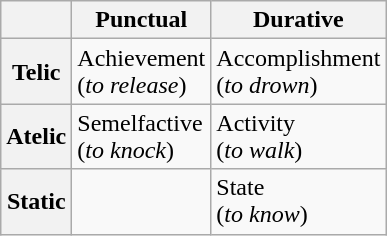<table class="wikitable">
<tr>
<th></th>
<th>Punctual</th>
<th>Durative</th>
</tr>
<tr>
<th>Telic</th>
<td>Achievement<br>(<em>to release</em>)</td>
<td>Accomplishment<br>(<em>to drown</em>)</td>
</tr>
<tr>
<th>Atelic</th>
<td>Semelfactive<br>(<em>to knock</em>)</td>
<td>Activity<br>(<em>to walk</em>)</td>
</tr>
<tr>
<th>Static</th>
<td></td>
<td>State<br>(<em>to know</em>)</td>
</tr>
</table>
